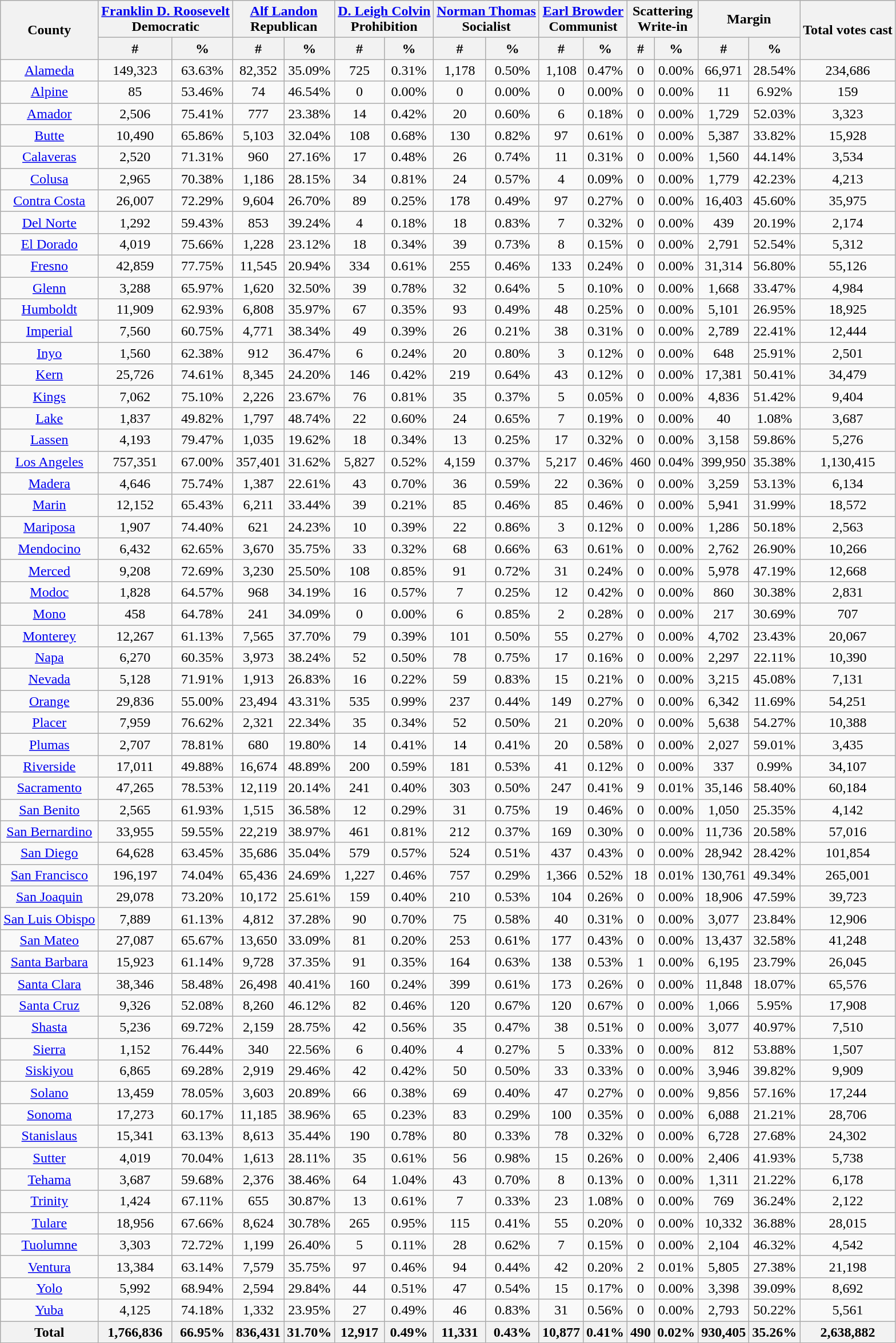<table class="wikitable sortable" style="text-align:center">
<tr>
<th rowspan="2">County</th>
<th style="text-align:center;" colspan="2"><a href='#'>Franklin D. Roosevelt</a><br>Democratic</th>
<th style="text-align:center;" colspan="2"><a href='#'>Alf Landon</a><br>Republican</th>
<th style="text-align:center;" colspan="2"><a href='#'>D. Leigh Colvin</a><br>Prohibition</th>
<th style="text-align:center;" colspan="2"><a href='#'>Norman Thomas</a><br>Socialist</th>
<th style="text-align:center;" colspan="2"><a href='#'>Earl Browder</a><br>Communist</th>
<th style="text-align:center;" colspan="2">Scattering<br>Write-in</th>
<th style="text-align:center;" colspan="2">Margin</th>
<th style="text-align:center;" rowspan="2">Total votes cast</th>
</tr>
<tr>
<th style="text-align:center;" data-sort-type="number">#</th>
<th style="text-align:center;" data-sort-type="number">%</th>
<th style="text-align:center;" data-sort-type="number">#</th>
<th style="text-align:center;" data-sort-type="number">%</th>
<th style="text-align:center;" data-sort-type="number">#</th>
<th style="text-align:center;" data-sort-type="number">%</th>
<th style="text-align:center;" data-sort-type="number">#</th>
<th style="text-align:center;" data-sort-type="number">%</th>
<th style="text-align:center;" data-sort-type="number">#</th>
<th style="text-align:center;" data-sort-type="number">%</th>
<th style="text-align:center;" data-sort-type="number">#</th>
<th style="text-align:center;" data-sort-type="number">%</th>
<th style="text-align:center;" data-sort-type="number">#</th>
<th style="text-align:center;" data-sort-type="number">%</th>
</tr>
<tr style="text-align:center;">
<td><a href='#'>Alameda</a></td>
<td>149,323</td>
<td>63.63%</td>
<td>82,352</td>
<td>35.09%</td>
<td>725</td>
<td>0.31%</td>
<td>1,178</td>
<td>0.50%</td>
<td>1,108</td>
<td>0.47%</td>
<td>0</td>
<td>0.00%</td>
<td>66,971</td>
<td>28.54%</td>
<td>234,686</td>
</tr>
<tr style="text-align:center;">
<td><a href='#'>Alpine</a></td>
<td>85</td>
<td>53.46%</td>
<td>74</td>
<td>46.54%</td>
<td>0</td>
<td>0.00%</td>
<td>0</td>
<td>0.00%</td>
<td>0</td>
<td>0.00%</td>
<td>0</td>
<td>0.00%</td>
<td>11</td>
<td>6.92%</td>
<td>159</td>
</tr>
<tr style="text-align:center;">
<td><a href='#'>Amador</a></td>
<td>2,506</td>
<td>75.41%</td>
<td>777</td>
<td>23.38%</td>
<td>14</td>
<td>0.42%</td>
<td>20</td>
<td>0.60%</td>
<td>6</td>
<td>0.18%</td>
<td>0</td>
<td>0.00%</td>
<td>1,729</td>
<td>52.03%</td>
<td>3,323</td>
</tr>
<tr style="text-align:center;">
<td><a href='#'>Butte</a></td>
<td>10,490</td>
<td>65.86%</td>
<td>5,103</td>
<td>32.04%</td>
<td>108</td>
<td>0.68%</td>
<td>130</td>
<td>0.82%</td>
<td>97</td>
<td>0.61%</td>
<td>0</td>
<td>0.00%</td>
<td>5,387</td>
<td>33.82%</td>
<td>15,928</td>
</tr>
<tr style="text-align:center;">
<td><a href='#'>Calaveras</a></td>
<td>2,520</td>
<td>71.31%</td>
<td>960</td>
<td>27.16%</td>
<td>17</td>
<td>0.48%</td>
<td>26</td>
<td>0.74%</td>
<td>11</td>
<td>0.31%</td>
<td>0</td>
<td>0.00%</td>
<td>1,560</td>
<td>44.14%</td>
<td>3,534</td>
</tr>
<tr style="text-align:center;">
<td><a href='#'>Colusa</a></td>
<td>2,965</td>
<td>70.38%</td>
<td>1,186</td>
<td>28.15%</td>
<td>34</td>
<td>0.81%</td>
<td>24</td>
<td>0.57%</td>
<td>4</td>
<td>0.09%</td>
<td>0</td>
<td>0.00%</td>
<td>1,779</td>
<td>42.23%</td>
<td>4,213</td>
</tr>
<tr style="text-align:center;">
<td><a href='#'>Contra Costa</a></td>
<td>26,007</td>
<td>72.29%</td>
<td>9,604</td>
<td>26.70%</td>
<td>89</td>
<td>0.25%</td>
<td>178</td>
<td>0.49%</td>
<td>97</td>
<td>0.27%</td>
<td>0</td>
<td>0.00%</td>
<td>16,403</td>
<td>45.60%</td>
<td>35,975</td>
</tr>
<tr style="text-align:center;">
<td><a href='#'>Del Norte</a></td>
<td>1,292</td>
<td>59.43%</td>
<td>853</td>
<td>39.24%</td>
<td>4</td>
<td>0.18%</td>
<td>18</td>
<td>0.83%</td>
<td>7</td>
<td>0.32%</td>
<td>0</td>
<td>0.00%</td>
<td>439</td>
<td>20.19%</td>
<td>2,174</td>
</tr>
<tr style="text-align:center;">
<td><a href='#'>El Dorado</a></td>
<td>4,019</td>
<td>75.66%</td>
<td>1,228</td>
<td>23.12%</td>
<td>18</td>
<td>0.34%</td>
<td>39</td>
<td>0.73%</td>
<td>8</td>
<td>0.15%</td>
<td>0</td>
<td>0.00%</td>
<td>2,791</td>
<td>52.54%</td>
<td>5,312</td>
</tr>
<tr style="text-align:center;">
<td><a href='#'>Fresno</a></td>
<td>42,859</td>
<td>77.75%</td>
<td>11,545</td>
<td>20.94%</td>
<td>334</td>
<td>0.61%</td>
<td>255</td>
<td>0.46%</td>
<td>133</td>
<td>0.24%</td>
<td>0</td>
<td>0.00%</td>
<td>31,314</td>
<td>56.80%</td>
<td>55,126</td>
</tr>
<tr style="text-align:center;">
<td><a href='#'>Glenn</a></td>
<td>3,288</td>
<td>65.97%</td>
<td>1,620</td>
<td>32.50%</td>
<td>39</td>
<td>0.78%</td>
<td>32</td>
<td>0.64%</td>
<td>5</td>
<td>0.10%</td>
<td>0</td>
<td>0.00%</td>
<td>1,668</td>
<td>33.47%</td>
<td>4,984</td>
</tr>
<tr style="text-align:center;">
<td><a href='#'>Humboldt</a></td>
<td>11,909</td>
<td>62.93%</td>
<td>6,808</td>
<td>35.97%</td>
<td>67</td>
<td>0.35%</td>
<td>93</td>
<td>0.49%</td>
<td>48</td>
<td>0.25%</td>
<td>0</td>
<td>0.00%</td>
<td>5,101</td>
<td>26.95%</td>
<td>18,925</td>
</tr>
<tr style="text-align:center;">
<td><a href='#'>Imperial</a></td>
<td>7,560</td>
<td>60.75%</td>
<td>4,771</td>
<td>38.34%</td>
<td>49</td>
<td>0.39%</td>
<td>26</td>
<td>0.21%</td>
<td>38</td>
<td>0.31%</td>
<td>0</td>
<td>0.00%</td>
<td>2,789</td>
<td>22.41%</td>
<td>12,444</td>
</tr>
<tr style="text-align:center;">
<td><a href='#'>Inyo</a></td>
<td>1,560</td>
<td>62.38%</td>
<td>912</td>
<td>36.47%</td>
<td>6</td>
<td>0.24%</td>
<td>20</td>
<td>0.80%</td>
<td>3</td>
<td>0.12%</td>
<td>0</td>
<td>0.00%</td>
<td>648</td>
<td>25.91%</td>
<td>2,501</td>
</tr>
<tr style="text-align:center;">
<td><a href='#'>Kern</a></td>
<td>25,726</td>
<td>74.61%</td>
<td>8,345</td>
<td>24.20%</td>
<td>146</td>
<td>0.42%</td>
<td>219</td>
<td>0.64%</td>
<td>43</td>
<td>0.12%</td>
<td>0</td>
<td>0.00%</td>
<td>17,381</td>
<td>50.41%</td>
<td>34,479</td>
</tr>
<tr style="text-align:center;">
<td><a href='#'>Kings</a></td>
<td>7,062</td>
<td>75.10%</td>
<td>2,226</td>
<td>23.67%</td>
<td>76</td>
<td>0.81%</td>
<td>35</td>
<td>0.37%</td>
<td>5</td>
<td>0.05%</td>
<td>0</td>
<td>0.00%</td>
<td>4,836</td>
<td>51.42%</td>
<td>9,404</td>
</tr>
<tr style="text-align:center;">
<td><a href='#'>Lake</a></td>
<td>1,837</td>
<td>49.82%</td>
<td>1,797</td>
<td>48.74%</td>
<td>22</td>
<td>0.60%</td>
<td>24</td>
<td>0.65%</td>
<td>7</td>
<td>0.19%</td>
<td>0</td>
<td>0.00%</td>
<td>40</td>
<td>1.08%</td>
<td>3,687</td>
</tr>
<tr style="text-align:center;">
<td><a href='#'>Lassen</a></td>
<td>4,193</td>
<td>79.47%</td>
<td>1,035</td>
<td>19.62%</td>
<td>18</td>
<td>0.34%</td>
<td>13</td>
<td>0.25%</td>
<td>17</td>
<td>0.32%</td>
<td>0</td>
<td>0.00%</td>
<td>3,158</td>
<td>59.86%</td>
<td>5,276</td>
</tr>
<tr style="text-align:center;">
<td><a href='#'>Los Angeles</a></td>
<td>757,351</td>
<td>67.00%</td>
<td>357,401</td>
<td>31.62%</td>
<td>5,827</td>
<td>0.52%</td>
<td>4,159</td>
<td>0.37%</td>
<td>5,217</td>
<td>0.46%</td>
<td>460</td>
<td>0.04%</td>
<td>399,950</td>
<td>35.38%</td>
<td>1,130,415</td>
</tr>
<tr style="text-align:center;">
<td><a href='#'>Madera</a></td>
<td>4,646</td>
<td>75.74%</td>
<td>1,387</td>
<td>22.61%</td>
<td>43</td>
<td>0.70%</td>
<td>36</td>
<td>0.59%</td>
<td>22</td>
<td>0.36%</td>
<td>0</td>
<td>0.00%</td>
<td>3,259</td>
<td>53.13%</td>
<td>6,134</td>
</tr>
<tr style="text-align:center;">
<td><a href='#'>Marin</a></td>
<td>12,152</td>
<td>65.43%</td>
<td>6,211</td>
<td>33.44%</td>
<td>39</td>
<td>0.21%</td>
<td>85</td>
<td>0.46%</td>
<td>85</td>
<td>0.46%</td>
<td>0</td>
<td>0.00%</td>
<td>5,941</td>
<td>31.99%</td>
<td>18,572</td>
</tr>
<tr style="text-align:center;">
<td><a href='#'>Mariposa</a></td>
<td>1,907</td>
<td>74.40%</td>
<td>621</td>
<td>24.23%</td>
<td>10</td>
<td>0.39%</td>
<td>22</td>
<td>0.86%</td>
<td>3</td>
<td>0.12%</td>
<td>0</td>
<td>0.00%</td>
<td>1,286</td>
<td>50.18%</td>
<td>2,563</td>
</tr>
<tr style="text-align:center;">
<td><a href='#'>Mendocino</a></td>
<td>6,432</td>
<td>62.65%</td>
<td>3,670</td>
<td>35.75%</td>
<td>33</td>
<td>0.32%</td>
<td>68</td>
<td>0.66%</td>
<td>63</td>
<td>0.61%</td>
<td>0</td>
<td>0.00%</td>
<td>2,762</td>
<td>26.90%</td>
<td>10,266</td>
</tr>
<tr style="text-align:center;">
<td><a href='#'>Merced</a></td>
<td>9,208</td>
<td>72.69%</td>
<td>3,230</td>
<td>25.50%</td>
<td>108</td>
<td>0.85%</td>
<td>91</td>
<td>0.72%</td>
<td>31</td>
<td>0.24%</td>
<td>0</td>
<td>0.00%</td>
<td>5,978</td>
<td>47.19%</td>
<td>12,668</td>
</tr>
<tr style="text-align:center;">
<td><a href='#'>Modoc</a></td>
<td>1,828</td>
<td>64.57%</td>
<td>968</td>
<td>34.19%</td>
<td>16</td>
<td>0.57%</td>
<td>7</td>
<td>0.25%</td>
<td>12</td>
<td>0.42%</td>
<td>0</td>
<td>0.00%</td>
<td>860</td>
<td>30.38%</td>
<td>2,831</td>
</tr>
<tr style="text-align:center;">
<td><a href='#'>Mono</a></td>
<td>458</td>
<td>64.78%</td>
<td>241</td>
<td>34.09%</td>
<td>0</td>
<td>0.00%</td>
<td>6</td>
<td>0.85%</td>
<td>2</td>
<td>0.28%</td>
<td>0</td>
<td>0.00%</td>
<td>217</td>
<td>30.69%</td>
<td>707</td>
</tr>
<tr style="text-align:center;">
<td><a href='#'>Monterey</a></td>
<td>12,267</td>
<td>61.13%</td>
<td>7,565</td>
<td>37.70%</td>
<td>79</td>
<td>0.39%</td>
<td>101</td>
<td>0.50%</td>
<td>55</td>
<td>0.27%</td>
<td>0</td>
<td>0.00%</td>
<td>4,702</td>
<td>23.43%</td>
<td>20,067</td>
</tr>
<tr style="text-align:center;">
<td><a href='#'>Napa</a></td>
<td>6,270</td>
<td>60.35%</td>
<td>3,973</td>
<td>38.24%</td>
<td>52</td>
<td>0.50%</td>
<td>78</td>
<td>0.75%</td>
<td>17</td>
<td>0.16%</td>
<td>0</td>
<td>0.00%</td>
<td>2,297</td>
<td>22.11%</td>
<td>10,390</td>
</tr>
<tr style="text-align:center;">
<td><a href='#'>Nevada</a></td>
<td>5,128</td>
<td>71.91%</td>
<td>1,913</td>
<td>26.83%</td>
<td>16</td>
<td>0.22%</td>
<td>59</td>
<td>0.83%</td>
<td>15</td>
<td>0.21%</td>
<td>0</td>
<td>0.00%</td>
<td>3,215</td>
<td>45.08%</td>
<td>7,131</td>
</tr>
<tr style="text-align:center;">
<td><a href='#'>Orange</a></td>
<td>29,836</td>
<td>55.00%</td>
<td>23,494</td>
<td>43.31%</td>
<td>535</td>
<td>0.99%</td>
<td>237</td>
<td>0.44%</td>
<td>149</td>
<td>0.27%</td>
<td>0</td>
<td>0.00%</td>
<td>6,342</td>
<td>11.69%</td>
<td>54,251</td>
</tr>
<tr style="text-align:center;">
<td><a href='#'>Placer</a></td>
<td>7,959</td>
<td>76.62%</td>
<td>2,321</td>
<td>22.34%</td>
<td>35</td>
<td>0.34%</td>
<td>52</td>
<td>0.50%</td>
<td>21</td>
<td>0.20%</td>
<td>0</td>
<td>0.00%</td>
<td>5,638</td>
<td>54.27%</td>
<td>10,388</td>
</tr>
<tr style="text-align:center;">
<td><a href='#'>Plumas</a></td>
<td>2,707</td>
<td>78.81%</td>
<td>680</td>
<td>19.80%</td>
<td>14</td>
<td>0.41%</td>
<td>14</td>
<td>0.41%</td>
<td>20</td>
<td>0.58%</td>
<td>0</td>
<td>0.00%</td>
<td>2,027</td>
<td>59.01%</td>
<td>3,435</td>
</tr>
<tr style="text-align:center;">
<td><a href='#'>Riverside</a></td>
<td>17,011</td>
<td>49.88%</td>
<td>16,674</td>
<td>48.89%</td>
<td>200</td>
<td>0.59%</td>
<td>181</td>
<td>0.53%</td>
<td>41</td>
<td>0.12%</td>
<td>0</td>
<td>0.00%</td>
<td>337</td>
<td>0.99%</td>
<td>34,107</td>
</tr>
<tr style="text-align:center;">
<td><a href='#'>Sacramento</a></td>
<td>47,265</td>
<td>78.53%</td>
<td>12,119</td>
<td>20.14%</td>
<td>241</td>
<td>0.40%</td>
<td>303</td>
<td>0.50%</td>
<td>247</td>
<td>0.41%</td>
<td>9</td>
<td>0.01%</td>
<td>35,146</td>
<td>58.40%</td>
<td>60,184</td>
</tr>
<tr style="text-align:center;">
<td><a href='#'>San Benito</a></td>
<td>2,565</td>
<td>61.93%</td>
<td>1,515</td>
<td>36.58%</td>
<td>12</td>
<td>0.29%</td>
<td>31</td>
<td>0.75%</td>
<td>19</td>
<td>0.46%</td>
<td>0</td>
<td>0.00%</td>
<td>1,050</td>
<td>25.35%</td>
<td>4,142</td>
</tr>
<tr style="text-align:center;">
<td><a href='#'>San Bernardino</a></td>
<td>33,955</td>
<td>59.55%</td>
<td>22,219</td>
<td>38.97%</td>
<td>461</td>
<td>0.81%</td>
<td>212</td>
<td>0.37%</td>
<td>169</td>
<td>0.30%</td>
<td>0</td>
<td>0.00%</td>
<td>11,736</td>
<td>20.58%</td>
<td>57,016</td>
</tr>
<tr style="text-align:center;">
<td><a href='#'>San Diego</a></td>
<td>64,628</td>
<td>63.45%</td>
<td>35,686</td>
<td>35.04%</td>
<td>579</td>
<td>0.57%</td>
<td>524</td>
<td>0.51%</td>
<td>437</td>
<td>0.43%</td>
<td>0</td>
<td>0.00%</td>
<td>28,942</td>
<td>28.42%</td>
<td>101,854</td>
</tr>
<tr style="text-align:center;">
<td><a href='#'>San Francisco</a></td>
<td>196,197</td>
<td>74.04%</td>
<td>65,436</td>
<td>24.69%</td>
<td>1,227</td>
<td>0.46%</td>
<td>757</td>
<td>0.29%</td>
<td>1,366</td>
<td>0.52%</td>
<td>18</td>
<td>0.01%</td>
<td>130,761</td>
<td>49.34%</td>
<td>265,001</td>
</tr>
<tr style="text-align:center;">
<td><a href='#'>San Joaquin</a></td>
<td>29,078</td>
<td>73.20%</td>
<td>10,172</td>
<td>25.61%</td>
<td>159</td>
<td>0.40%</td>
<td>210</td>
<td>0.53%</td>
<td>104</td>
<td>0.26%</td>
<td>0</td>
<td>0.00%</td>
<td>18,906</td>
<td>47.59%</td>
<td>39,723</td>
</tr>
<tr style="text-align:center;">
<td><a href='#'>San Luis Obispo</a></td>
<td>7,889</td>
<td>61.13%</td>
<td>4,812</td>
<td>37.28%</td>
<td>90</td>
<td>0.70%</td>
<td>75</td>
<td>0.58%</td>
<td>40</td>
<td>0.31%</td>
<td>0</td>
<td>0.00%</td>
<td>3,077</td>
<td>23.84%</td>
<td>12,906</td>
</tr>
<tr style="text-align:center;">
<td><a href='#'>San Mateo</a></td>
<td>27,087</td>
<td>65.67%</td>
<td>13,650</td>
<td>33.09%</td>
<td>81</td>
<td>0.20%</td>
<td>253</td>
<td>0.61%</td>
<td>177</td>
<td>0.43%</td>
<td>0</td>
<td>0.00%</td>
<td>13,437</td>
<td>32.58%</td>
<td>41,248</td>
</tr>
<tr style="text-align:center;">
<td><a href='#'>Santa Barbara</a></td>
<td>15,923</td>
<td>61.14%</td>
<td>9,728</td>
<td>37.35%</td>
<td>91</td>
<td>0.35%</td>
<td>164</td>
<td>0.63%</td>
<td>138</td>
<td>0.53%</td>
<td>1</td>
<td>0.00%</td>
<td>6,195</td>
<td>23.79%</td>
<td>26,045</td>
</tr>
<tr style="text-align:center;">
<td><a href='#'>Santa Clara</a></td>
<td>38,346</td>
<td>58.48%</td>
<td>26,498</td>
<td>40.41%</td>
<td>160</td>
<td>0.24%</td>
<td>399</td>
<td>0.61%</td>
<td>173</td>
<td>0.26%</td>
<td>0</td>
<td>0.00%</td>
<td>11,848</td>
<td>18.07%</td>
<td>65,576</td>
</tr>
<tr style="text-align:center;">
<td><a href='#'>Santa Cruz</a></td>
<td>9,326</td>
<td>52.08%</td>
<td>8,260</td>
<td>46.12%</td>
<td>82</td>
<td>0.46%</td>
<td>120</td>
<td>0.67%</td>
<td>120</td>
<td>0.67%</td>
<td>0</td>
<td>0.00%</td>
<td>1,066</td>
<td>5.95%</td>
<td>17,908</td>
</tr>
<tr style="text-align:center;">
<td><a href='#'>Shasta</a></td>
<td>5,236</td>
<td>69.72%</td>
<td>2,159</td>
<td>28.75%</td>
<td>42</td>
<td>0.56%</td>
<td>35</td>
<td>0.47%</td>
<td>38</td>
<td>0.51%</td>
<td>0</td>
<td>0.00%</td>
<td>3,077</td>
<td>40.97%</td>
<td>7,510</td>
</tr>
<tr style="text-align:center;">
<td><a href='#'>Sierra</a></td>
<td>1,152</td>
<td>76.44%</td>
<td>340</td>
<td>22.56%</td>
<td>6</td>
<td>0.40%</td>
<td>4</td>
<td>0.27%</td>
<td>5</td>
<td>0.33%</td>
<td>0</td>
<td>0.00%</td>
<td>812</td>
<td>53.88%</td>
<td>1,507</td>
</tr>
<tr style="text-align:center;">
<td><a href='#'>Siskiyou</a></td>
<td>6,865</td>
<td>69.28%</td>
<td>2,919</td>
<td>29.46%</td>
<td>42</td>
<td>0.42%</td>
<td>50</td>
<td>0.50%</td>
<td>33</td>
<td>0.33%</td>
<td>0</td>
<td>0.00%</td>
<td>3,946</td>
<td>39.82%</td>
<td>9,909</td>
</tr>
<tr style="text-align:center;">
<td><a href='#'>Solano</a></td>
<td>13,459</td>
<td>78.05%</td>
<td>3,603</td>
<td>20.89%</td>
<td>66</td>
<td>0.38%</td>
<td>69</td>
<td>0.40%</td>
<td>47</td>
<td>0.27%</td>
<td>0</td>
<td>0.00%</td>
<td>9,856</td>
<td>57.16%</td>
<td>17,244</td>
</tr>
<tr style="text-align:center;">
<td><a href='#'>Sonoma</a></td>
<td>17,273</td>
<td>60.17%</td>
<td>11,185</td>
<td>38.96%</td>
<td>65</td>
<td>0.23%</td>
<td>83</td>
<td>0.29%</td>
<td>100</td>
<td>0.35%</td>
<td>0</td>
<td>0.00%</td>
<td>6,088</td>
<td>21.21%</td>
<td>28,706</td>
</tr>
<tr style="text-align:center;">
<td><a href='#'>Stanislaus</a></td>
<td>15,341</td>
<td>63.13%</td>
<td>8,613</td>
<td>35.44%</td>
<td>190</td>
<td>0.78%</td>
<td>80</td>
<td>0.33%</td>
<td>78</td>
<td>0.32%</td>
<td>0</td>
<td>0.00%</td>
<td>6,728</td>
<td>27.68%</td>
<td>24,302</td>
</tr>
<tr style="text-align:center;">
<td><a href='#'>Sutter</a></td>
<td>4,019</td>
<td>70.04%</td>
<td>1,613</td>
<td>28.11%</td>
<td>35</td>
<td>0.61%</td>
<td>56</td>
<td>0.98%</td>
<td>15</td>
<td>0.26%</td>
<td>0</td>
<td>0.00%</td>
<td>2,406</td>
<td>41.93%</td>
<td>5,738</td>
</tr>
<tr style="text-align:center;">
<td><a href='#'>Tehama</a></td>
<td>3,687</td>
<td>59.68%</td>
<td>2,376</td>
<td>38.46%</td>
<td>64</td>
<td>1.04%</td>
<td>43</td>
<td>0.70%</td>
<td>8</td>
<td>0.13%</td>
<td>0</td>
<td>0.00%</td>
<td>1,311</td>
<td>21.22%</td>
<td>6,178</td>
</tr>
<tr style="text-align:center;">
<td><a href='#'>Trinity</a></td>
<td>1,424</td>
<td>67.11%</td>
<td>655</td>
<td>30.87%</td>
<td>13</td>
<td>0.61%</td>
<td>7</td>
<td>0.33%</td>
<td>23</td>
<td>1.08%</td>
<td>0</td>
<td>0.00%</td>
<td>769</td>
<td>36.24%</td>
<td>2,122</td>
</tr>
<tr style="text-align:center;">
<td><a href='#'>Tulare</a></td>
<td>18,956</td>
<td>67.66%</td>
<td>8,624</td>
<td>30.78%</td>
<td>265</td>
<td>0.95%</td>
<td>115</td>
<td>0.41%</td>
<td>55</td>
<td>0.20%</td>
<td>0</td>
<td>0.00%</td>
<td>10,332</td>
<td>36.88%</td>
<td>28,015</td>
</tr>
<tr style="text-align:center;">
<td><a href='#'>Tuolumne</a></td>
<td>3,303</td>
<td>72.72%</td>
<td>1,199</td>
<td>26.40%</td>
<td>5</td>
<td>0.11%</td>
<td>28</td>
<td>0.62%</td>
<td>7</td>
<td>0.15%</td>
<td>0</td>
<td>0.00%</td>
<td>2,104</td>
<td>46.32%</td>
<td>4,542</td>
</tr>
<tr style="text-align:center;">
<td><a href='#'>Ventura</a></td>
<td>13,384</td>
<td>63.14%</td>
<td>7,579</td>
<td>35.75%</td>
<td>97</td>
<td>0.46%</td>
<td>94</td>
<td>0.44%</td>
<td>42</td>
<td>0.20%</td>
<td>2</td>
<td>0.01%</td>
<td>5,805</td>
<td>27.38%</td>
<td>21,198</td>
</tr>
<tr style="text-align:center;">
<td><a href='#'>Yolo</a></td>
<td>5,992</td>
<td>68.94%</td>
<td>2,594</td>
<td>29.84%</td>
<td>44</td>
<td>0.51%</td>
<td>47</td>
<td>0.54%</td>
<td>15</td>
<td>0.17%</td>
<td>0</td>
<td>0.00%</td>
<td>3,398</td>
<td>39.09%</td>
<td>8,692</td>
</tr>
<tr style="text-align:center;">
<td><a href='#'>Yuba</a></td>
<td>4,125</td>
<td>74.18%</td>
<td>1,332</td>
<td>23.95%</td>
<td>27</td>
<td>0.49%</td>
<td>46</td>
<td>0.83%</td>
<td>31</td>
<td>0.56%</td>
<td>0</td>
<td>0.00%</td>
<td>2,793</td>
<td>50.22%</td>
<td>5,561</td>
</tr>
<tr style="text-align:center;">
<th>Total</th>
<th>1,766,836</th>
<th>66.95%</th>
<th>836,431</th>
<th>31.70%</th>
<th>12,917</th>
<th>0.49%</th>
<th>11,331</th>
<th>0.43%</th>
<th>10,877</th>
<th>0.41%</th>
<th>490</th>
<th>0.02%</th>
<th>930,405</th>
<th>35.26%</th>
<th>2,638,882</th>
</tr>
</table>
